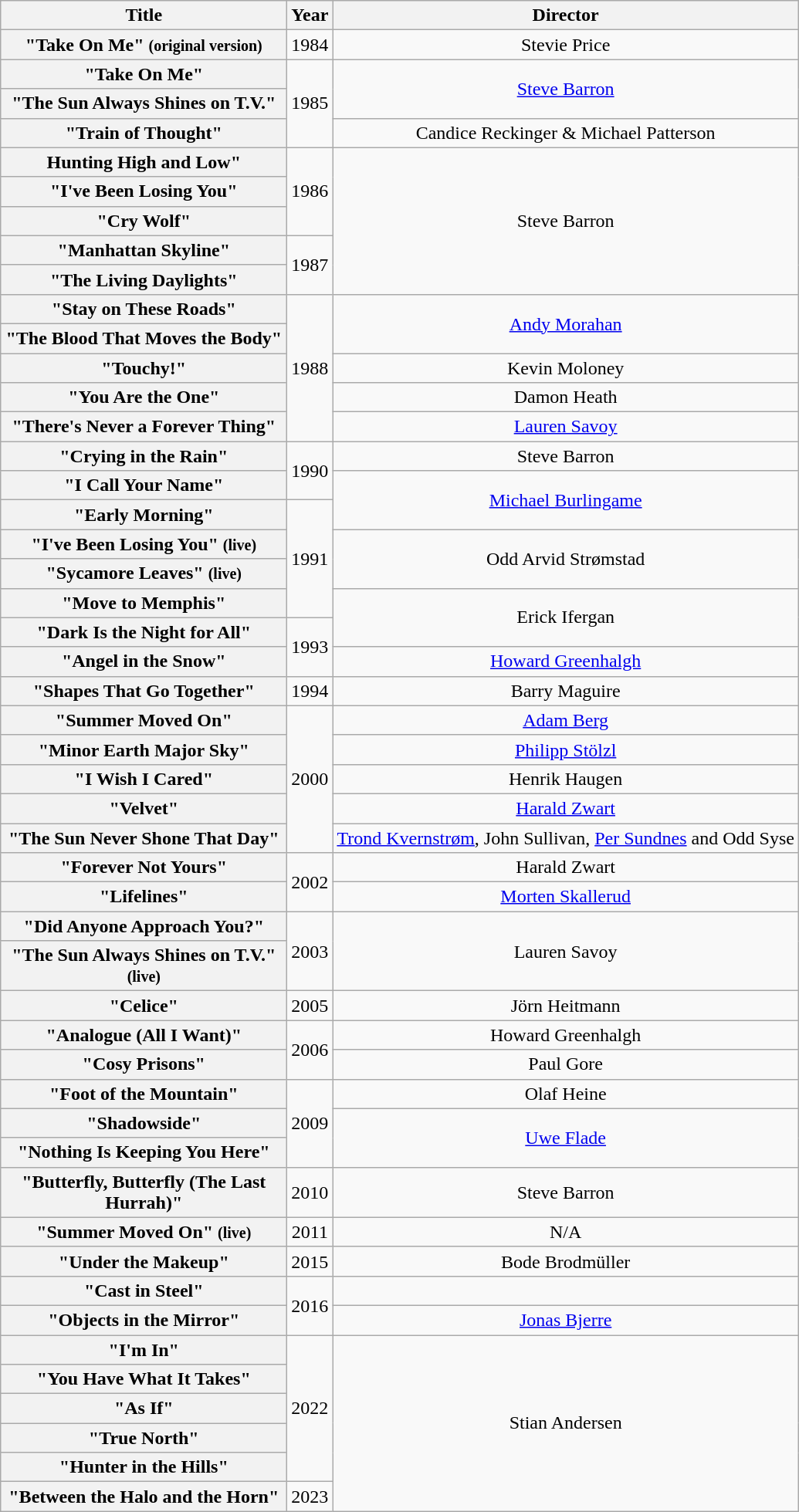<table class="wikitable plainrowheaders" style="text-align:center;">
<tr>
<th scope="col" style="width:15em;">Title</th>
<th scope="col">Year</th>
<th scope="col">Director</th>
</tr>
<tr>
<th scope="row">"Take On Me" <small>(original version)</small></th>
<td>1984</td>
<td>Stevie Price</td>
</tr>
<tr>
<th scope="row">"Take On Me"</th>
<td rowspan="3">1985</td>
<td rowspan="2"><a href='#'>Steve Barron</a></td>
</tr>
<tr>
<th scope="row">"The Sun Always Shines on T.V."</th>
</tr>
<tr>
<th scope="row">"Train of Thought"</th>
<td>Candice Reckinger & Michael Patterson</td>
</tr>
<tr>
<th scope="row">Hunting High and Low"</th>
<td rowspan="3">1986</td>
<td rowspan="5">Steve Barron</td>
</tr>
<tr>
<th scope="row">"I've Been Losing You"</th>
</tr>
<tr>
<th scope="row">"Cry Wolf"</th>
</tr>
<tr>
<th scope="row">"Manhattan Skyline"</th>
<td rowspan="2">1987</td>
</tr>
<tr>
<th scope="row">"The Living Daylights"</th>
</tr>
<tr>
<th scope="row">"Stay on These Roads"</th>
<td rowspan="5">1988</td>
<td rowspan="2"><a href='#'>Andy Morahan</a></td>
</tr>
<tr>
<th scope="row">"The Blood That Moves the Body"</th>
</tr>
<tr>
<th scope="row">"Touchy!"</th>
<td>Kevin Moloney</td>
</tr>
<tr>
<th scope="row">"You Are the One"</th>
<td>Damon Heath</td>
</tr>
<tr>
<th scope="row">"There's Never a Forever Thing"</th>
<td><a href='#'>Lauren Savoy</a></td>
</tr>
<tr>
<th scope="row">"Crying in the Rain"</th>
<td rowspan="2">1990</td>
<td>Steve Barron</td>
</tr>
<tr>
<th scope="row">"I Call Your Name"</th>
<td rowspan="2"><a href='#'>Michael Burlingame</a></td>
</tr>
<tr>
<th scope="row">"Early Morning"</th>
<td rowspan="4">1991</td>
</tr>
<tr>
<th scope="row">"I've Been Losing You" <small>(live)</small></th>
<td rowspan="2">Odd Arvid Strømstad</td>
</tr>
<tr>
<th scope="row">"Sycamore Leaves" <small>(live)</small></th>
</tr>
<tr>
<th scope="row">"Move to Memphis"</th>
<td rowspan="2">Erick Ifergan</td>
</tr>
<tr>
<th scope="row">"Dark Is the Night for All"</th>
<td rowspan="2">1993</td>
</tr>
<tr>
<th scope="row">"Angel in the Snow"</th>
<td><a href='#'>Howard Greenhalgh</a></td>
</tr>
<tr>
<th scope="row">"Shapes That Go Together"</th>
<td>1994</td>
<td>Barry Maguire</td>
</tr>
<tr>
<th scope="row">"Summer Moved On"</th>
<td rowspan="5">2000</td>
<td><a href='#'>Adam Berg</a></td>
</tr>
<tr>
<th scope="row">"Minor Earth Major Sky"</th>
<td><a href='#'>Philipp Stölzl</a></td>
</tr>
<tr>
<th scope="row">"I Wish I Cared"</th>
<td>Henrik Haugen</td>
</tr>
<tr>
<th scope="row">"Velvet"</th>
<td><a href='#'>Harald Zwart</a></td>
</tr>
<tr>
<th scope="row">"The Sun Never Shone That Day"</th>
<td><a href='#'>Trond Kvernstrøm</a>, John Sullivan, <a href='#'>Per Sundnes</a> and Odd Syse</td>
</tr>
<tr>
<th scope="row">"Forever Not Yours"</th>
<td rowspan="2">2002</td>
<td>Harald Zwart</td>
</tr>
<tr>
<th scope="row">"Lifelines"</th>
<td><a href='#'>Morten Skallerud</a></td>
</tr>
<tr>
<th scope="row">"Did Anyone Approach You?"</th>
<td rowspan="2">2003</td>
<td rowspan="2">Lauren Savoy</td>
</tr>
<tr>
<th scope="row">"The Sun Always Shines on T.V." <small>(live)</small></th>
</tr>
<tr>
<th scope="row">"Celice"</th>
<td>2005</td>
<td>Jörn Heitmann</td>
</tr>
<tr>
<th scope="row">"Analogue (All I Want)"</th>
<td rowspan="2">2006</td>
<td>Howard Greenhalgh</td>
</tr>
<tr>
<th scope="row">"Cosy Prisons"</th>
<td>Paul Gore</td>
</tr>
<tr>
<th scope="row">"Foot of the Mountain"</th>
<td rowspan="3">2009</td>
<td>Olaf Heine</td>
</tr>
<tr>
<th scope="row">"Shadowside"</th>
<td rowspan="2"><a href='#'>Uwe Flade</a></td>
</tr>
<tr>
<th scope="row">"Nothing Is Keeping You Here"</th>
</tr>
<tr>
<th scope="row">"Butterfly, Butterfly (The Last Hurrah)"</th>
<td>2010</td>
<td>Steve Barron</td>
</tr>
<tr>
<th scope="row">"Summer Moved On" <small>(live)</small></th>
<td>2011</td>
<td>N/A</td>
</tr>
<tr>
<th scope="row">"Under the Makeup"</th>
<td>2015</td>
<td>Bode Brodmüller</td>
</tr>
<tr>
<th scope="row">"Cast in Steel"</th>
<td rowspan="2">2016</td>
<td></td>
</tr>
<tr>
<th scope="row">"Objects in the Mirror"</th>
<td><a href='#'>Jonas Bjerre</a></td>
</tr>
<tr>
<th scope="row">"I'm In"</th>
<td rowspan="5">2022</td>
<td rowspan="6">Stian Andersen</td>
</tr>
<tr>
<th scope="row">"You Have What It Takes"</th>
</tr>
<tr>
<th scope="row">"As If"</th>
</tr>
<tr>
<th scope="row">"True North"</th>
</tr>
<tr>
<th scope="row">"Hunter in the Hills"</th>
</tr>
<tr>
<th scope="row">"Between the Halo and the Horn"</th>
<td>2023</td>
</tr>
</table>
